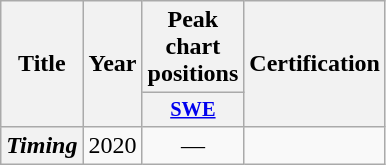<table class="wikitable plainrowheaders" style="text-align:center;">
<tr>
<th scope="col" rowspan="2">Title</th>
<th scope="col" rowspan="2">Year</th>
<th scope="col" colspan="1">Peak chart positions</th>
<th scope="col" rowspan="2">Certification</th>
</tr>
<tr>
<th scope="col" style="width:3em;font-size:85%;"><a href='#'>SWE</a><br></th>
</tr>
<tr>
<th scope="row"><em>Timing</em></th>
<td>2020</td>
<td>—</td>
<td></td>
</tr>
</table>
